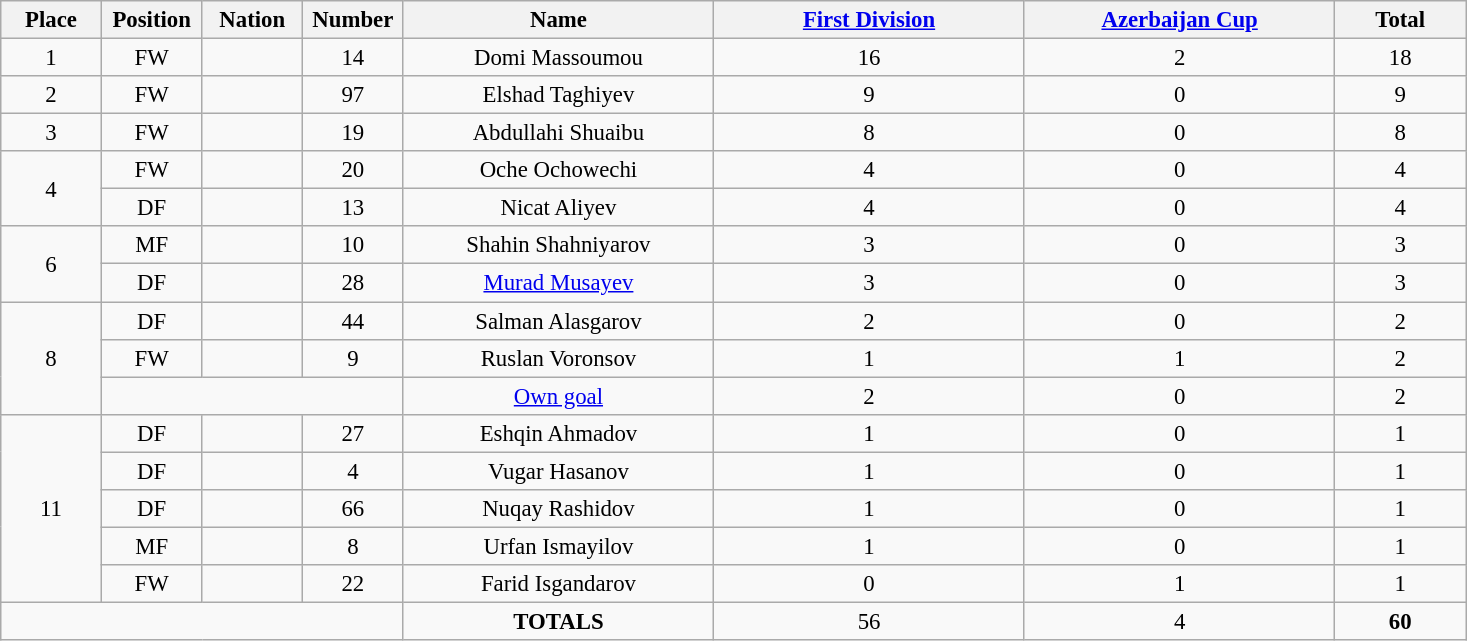<table class="wikitable" style="font-size: 95%; text-align: center;">
<tr>
<th width=60>Place</th>
<th width=60>Position</th>
<th width=60>Nation</th>
<th width=60>Number</th>
<th width=200>Name</th>
<th width=200><a href='#'>First Division</a></th>
<th width=200><a href='#'>Azerbaijan Cup</a></th>
<th width=80><strong>Total</strong></th>
</tr>
<tr>
<td>1</td>
<td>FW</td>
<td></td>
<td>14</td>
<td>Domi Massoumou</td>
<td>16</td>
<td>2</td>
<td>18</td>
</tr>
<tr>
<td>2</td>
<td>FW</td>
<td></td>
<td>97</td>
<td>Elshad Taghiyev</td>
<td>9</td>
<td>0</td>
<td>9</td>
</tr>
<tr>
<td>3</td>
<td>FW</td>
<td></td>
<td>19</td>
<td>Abdullahi Shuaibu</td>
<td>8</td>
<td>0</td>
<td>8</td>
</tr>
<tr>
<td rowspan="2">4</td>
<td>FW</td>
<td></td>
<td>20</td>
<td>Oche Ochowechi</td>
<td>4</td>
<td>0</td>
<td>4</td>
</tr>
<tr>
<td>DF</td>
<td></td>
<td>13</td>
<td>Nicat Aliyev</td>
<td>4</td>
<td>0</td>
<td>4</td>
</tr>
<tr>
<td rowspan="2">6</td>
<td>MF</td>
<td></td>
<td>10</td>
<td>Shahin Shahniyarov</td>
<td>3</td>
<td>0</td>
<td>3</td>
</tr>
<tr>
<td>DF</td>
<td></td>
<td>28</td>
<td><a href='#'>Murad Musayev</a></td>
<td>3</td>
<td>0</td>
<td>3</td>
</tr>
<tr>
<td rowspan="3">8</td>
<td>DF</td>
<td></td>
<td>44</td>
<td>Salman Alasgarov</td>
<td>2</td>
<td>0</td>
<td>2</td>
</tr>
<tr>
<td>FW</td>
<td></td>
<td>9</td>
<td>Ruslan Voronsov</td>
<td>1</td>
<td>1</td>
<td>2</td>
</tr>
<tr>
<td colspan="3"></td>
<td><a href='#'>Own goal</a></td>
<td>2</td>
<td>0</td>
<td>2</td>
</tr>
<tr>
<td rowspan="5">11</td>
<td>DF</td>
<td></td>
<td>27</td>
<td>Eshqin Ahmadov</td>
<td>1</td>
<td>0</td>
<td>1</td>
</tr>
<tr>
<td>DF</td>
<td></td>
<td>4</td>
<td>Vugar Hasanov</td>
<td>1</td>
<td>0</td>
<td>1</td>
</tr>
<tr>
<td>DF</td>
<td></td>
<td>66</td>
<td>Nuqay Rashidov</td>
<td>1</td>
<td>0</td>
<td>1</td>
</tr>
<tr>
<td>MF</td>
<td></td>
<td>8</td>
<td>Urfan Ismayilov</td>
<td>1</td>
<td>0</td>
<td>1</td>
</tr>
<tr>
<td>FW</td>
<td></td>
<td>22</td>
<td>Farid Isgandarov</td>
<td>0</td>
<td>1</td>
<td>1</td>
</tr>
<tr>
<td colspan="4"></td>
<td><strong>TOTALS</strong></td>
<td>56</td>
<td>4</td>
<td><strong>60</strong></td>
</tr>
</table>
